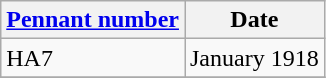<table class="wikitable" style="text-align:left">
<tr>
<th scope="col"><a href='#'>Pennant number</a></th>
<th>Date</th>
</tr>
<tr>
<td scope="row">HA7</td>
<td>January 1918</td>
</tr>
<tr>
</tr>
</table>
